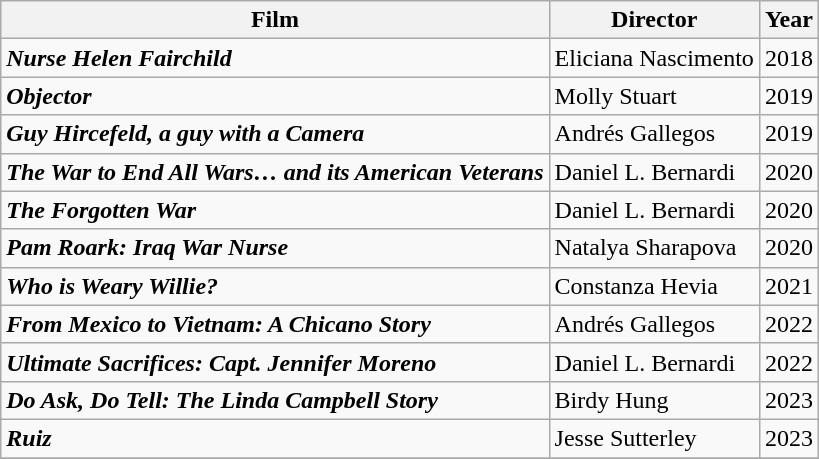<table class="wikitable">
<tr>
<th>Film</th>
<th>Director</th>
<th>Year</th>
</tr>
<tr>
<td><strong><em>Nurse Helen Fairchild</em></strong></td>
<td>Eliciana Nascimento</td>
<td>2018</td>
</tr>
<tr>
<td><strong><em>Objector</em></strong></td>
<td>Molly Stuart</td>
<td>2019</td>
</tr>
<tr>
<td><strong><em>Guy Hircefeld, a guy with a Camera</em></strong></td>
<td>Andrés Gallegos</td>
<td>2019</td>
</tr>
<tr>
<td><strong><em>The War to End All Wars… and its American Veterans</em></strong></td>
<td>Daniel L. Bernardi</td>
<td>2020</td>
</tr>
<tr>
<td><strong><em>The Forgotten War</em></strong></td>
<td>Daniel L. Bernardi</td>
<td>2020</td>
</tr>
<tr>
<td><strong><em>Pam Roark:  Iraq War Nurse</em></strong></td>
<td>Natalya Sharapova</td>
<td>2020</td>
</tr>
<tr>
<td><strong><em>Who is Weary Willie? </em></strong></td>
<td>Constanza Hevia</td>
<td>2021</td>
</tr>
<tr>
<td><strong><em>From Mexico to Vietnam: A Chicano Story</em></strong></td>
<td>Andrés Gallegos</td>
<td>2022</td>
</tr>
<tr>
<td><strong><em>Ultimate Sacrifices: Capt. Jennifer Moreno</em></strong></td>
<td>Daniel L. Bernardi</td>
<td>2022</td>
</tr>
<tr>
<td><strong><em>Do Ask, Do Tell: The Linda Campbell Story</em></strong></td>
<td>Birdy Hung</td>
<td>2023</td>
</tr>
<tr>
<td><strong><em>Ruiz</em></strong></td>
<td>Jesse Sutterley</td>
<td>2023</td>
</tr>
<tr>
</tr>
</table>
